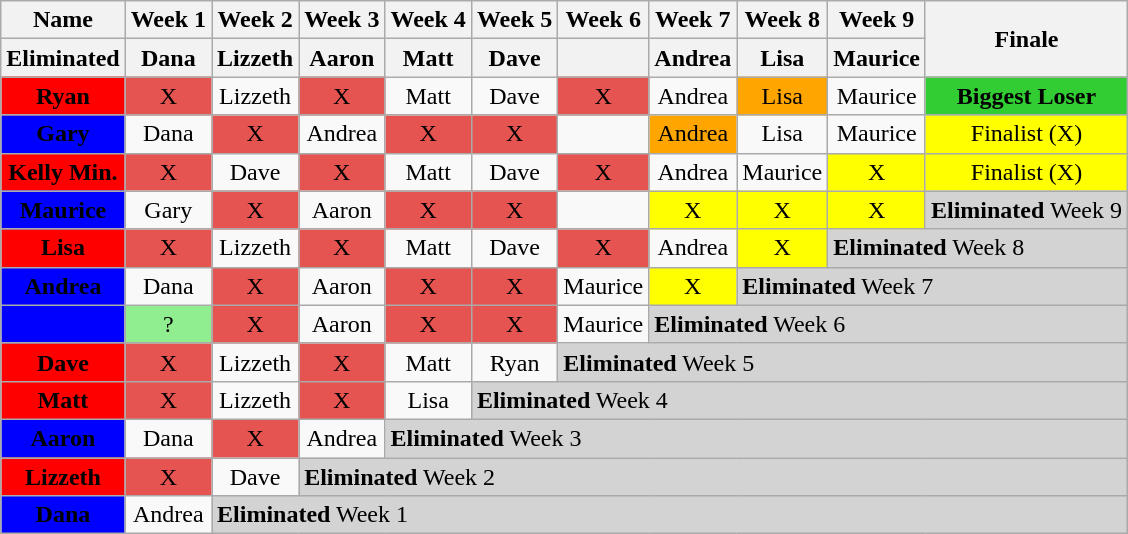<table class="wikitable" style="text-align:center" align="center">
<tr>
<th>Name</th>
<th>Week 1</th>
<th>Week 2</th>
<th>Week 3</th>
<th>Week 4</th>
<th>Week 5</th>
<th>Week 6</th>
<th>Week 7</th>
<th>Week 8</th>
<th>Week 9</th>
<th rowspan=2>Finale</th>
</tr>
<tr>
<th>Eliminated</th>
<th>Dana</th>
<th>Lizzeth</th>
<th>Aaron</th>
<th>Matt</th>
<th>Dave</th>
<th></th>
<th>Andrea</th>
<th>Lisa</th>
<th>Maurice</th>
</tr>
<tr>
<td bgcolor="red"><span><strong>Ryan</strong></span></td>
<td bgcolor="#E55451">X</td>
<td>Lizzeth</td>
<td bgcolor="#E55451">X</td>
<td>Matt</td>
<td>Dave</td>
<td bgcolor="#E55451">X</td>
<td>Andrea</td>
<td bgcolor="orange">Lisa</td>
<td>Maurice</td>
<td bgcolor="limegreen"><strong>Biggest Loser</strong></td>
</tr>
<tr>
<td bgcolor="blue"><span><strong>Gary</strong></span></td>
<td>Dana</td>
<td bgcolor="#E55451">X</td>
<td>Andrea</td>
<td bgcolor="#E55451">X</td>
<td bgcolor="#E55451">X</td>
<td></td>
<td bgcolor="orange">Andrea</td>
<td>Lisa</td>
<td>Maurice</td>
<td bgcolor="yellow">Finalist (X)</td>
</tr>
<tr>
<td bgcolor="red"><span><strong>Kelly Min.</strong></span></td>
<td bgcolor="#E55451">X</td>
<td>Dave</td>
<td bgcolor="E55451">X</td>
<td>Matt</td>
<td>Dave</td>
<td bgcolor="#E55451">X</td>
<td>Andrea</td>
<td>Maurice</td>
<td bgcolor="yellow">X</td>
<td bgcolor="yellow">Finalist (X)</td>
</tr>
<tr>
<td bgcolor="blue"><span><strong>Maurice</strong></span></td>
<td>Gary</td>
<td bgcolor="#E55451">X</td>
<td>Aaron</td>
<td bgcolor="#E55451">X</td>
<td bgcolor="#E55451">X</td>
<td></td>
<td bgcolor="yellow">X</td>
<td bgcolor="yellow">X</td>
<td bgcolor="yellow">X</td>
<td colspan=1 align="left" bgcolor="lightgrey"><strong>Eliminated</strong> Week 9</td>
</tr>
<tr>
<td bgcolor="red"><span><strong>Lisa</strong></span></td>
<td bgcolor="#E55451">X</td>
<td>Lizzeth</td>
<td bgcolor="#E55451">X</td>
<td>Matt</td>
<td>Dave</td>
<td bgcolor="#E55451">X</td>
<td>Andrea</td>
<td bgcolor="yellow">X</td>
<td colspan=2 align="left" bgcolor="lightgrey"><strong>Eliminated</strong> Week 8</td>
</tr>
<tr>
<td bgcolor="blue"><span><strong>Andrea</strong></span></td>
<td>Dana</td>
<td bgcolor="#E55451">X</td>
<td>Aaron</td>
<td bgcolor="#E55451">X</td>
<td bgcolor="#E55451">X</td>
<td>Maurice</td>
<td bgcolor="yellow">X</td>
<td colspan=3 align="left" bgcolor="lightgrey"><strong>Eliminated</strong> Week 7</td>
</tr>
<tr>
<td bgcolor="blue"><span></span></td>
<td bgcolor="lightgreen">?</td>
<td bgcolor="#E55451">X</td>
<td>Aaron</td>
<td bgcolor="#E55451">X</td>
<td bgcolor="#E55451">X</td>
<td>Maurice</td>
<td colspan=4 bgcolor="lightgrey" align="left"><strong>Eliminated</strong> Week 6</td>
</tr>
<tr>
<td bgcolor="red"><span><strong>Dave</strong></span></td>
<td bgcolor="#E55451">X</td>
<td>Lizzeth</td>
<td bgcolor="#E55451">X</td>
<td>Matt</td>
<td>Ryan</td>
<td colspan=5 bgcolor="lightgrey" align="left"><strong>Eliminated</strong> Week 5</td>
</tr>
<tr>
<td bgcolor="red"><span><strong>Matt</strong></span></td>
<td bgcolor="#E55451">X</td>
<td>Lizzeth</td>
<td bgcolor="#E55451">X</td>
<td>Lisa</td>
<td colspan=6 bgcolor="lightgrey" align="left"><strong>Eliminated</strong> Week 4</td>
</tr>
<tr>
<td bgcolor="blue"><span><strong>Aaron</strong></span></td>
<td>Dana</td>
<td bgcolor="#E55451">X</td>
<td>Andrea</td>
<td colspan=7 bgcolor="lightgrey" align="left"><strong>Eliminated</strong> Week 3</td>
</tr>
<tr>
<td bgcolor="red"><span><strong>Lizzeth</strong></span></td>
<td bgcolor="#E55451">X</td>
<td>Dave</td>
<td colspan=8 bgcolor="lightgrey" align="left"><strong>Eliminated</strong> Week 2</td>
</tr>
<tr>
<td bgcolor="blue"><span><strong>Dana</strong></span></td>
<td>Andrea</td>
<td colspan=9 bgcolor="lightgrey" align="left"><strong>Eliminated</strong> Week 1</td>
</tr>
</table>
